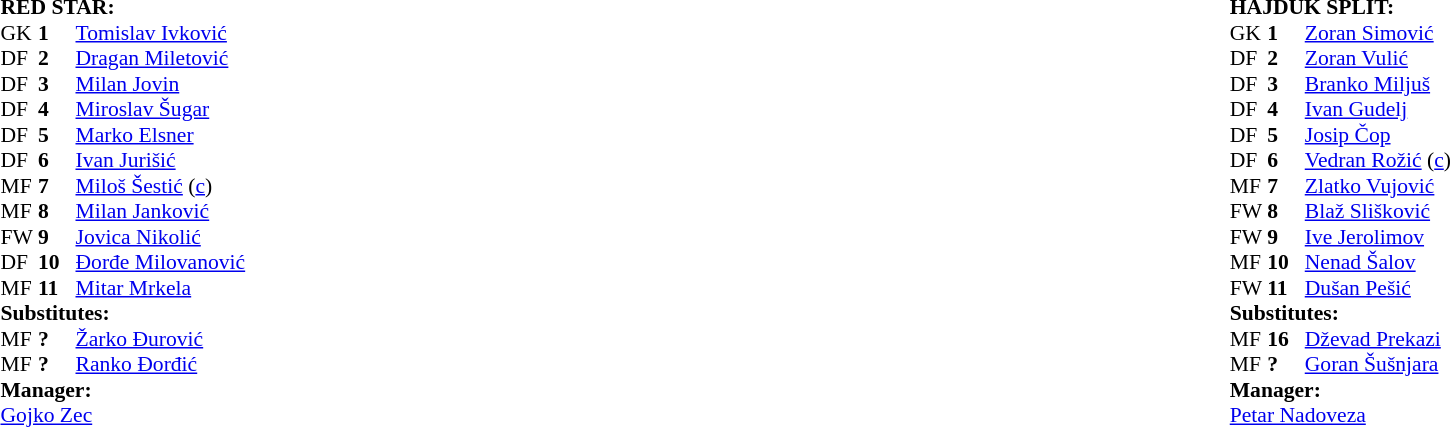<table width="100%">
<tr>
<td valign="top" width="50%"><br><table style="font-size: 90%" cellspacing="0" cellpadding="0">
<tr>
<td colspan="4"><strong>RED STAR:</strong></td>
</tr>
<tr>
<th width="25"></th>
<th width="25"></th>
<th width="200"></th>
<th></th>
</tr>
<tr>
<td>GK</td>
<td><strong>1</strong></td>
<td> <a href='#'>Tomislav Ivković</a></td>
</tr>
<tr>
<td>DF</td>
<td><strong>2</strong></td>
<td> <a href='#'>Dragan Miletović</a></td>
</tr>
<tr>
<td>DF</td>
<td><strong>3</strong></td>
<td> <a href='#'>Milan Jovin</a></td>
</tr>
<tr>
<td>DF</td>
<td><strong>4</strong></td>
<td> <a href='#'>Miroslav Šugar</a></td>
</tr>
<tr>
<td>DF</td>
<td><strong>5</strong></td>
<td> <a href='#'>Marko Elsner</a></td>
</tr>
<tr>
<td>DF</td>
<td><strong>6</strong></td>
<td> <a href='#'>Ivan Jurišić</a></td>
</tr>
<tr>
<td>MF</td>
<td><strong>7</strong></td>
<td> <a href='#'>Miloš Šestić</a> (<a href='#'>c</a>)</td>
</tr>
<tr>
<td>MF</td>
<td><strong>8</strong></td>
<td> <a href='#'>Milan Janković</a></td>
</tr>
<tr>
<td>FW</td>
<td><strong>9</strong></td>
<td> <a href='#'>Jovica Nikolić</a></td>
<td></td>
</tr>
<tr>
<td>DF</td>
<td><strong>10</strong></td>
<td> <a href='#'>Đorđe Milovanović</a></td>
</tr>
<tr>
<td>MF</td>
<td><strong>11</strong></td>
<td> <a href='#'>Mitar Mrkela</a></td>
<td></td>
</tr>
<tr>
<td colspan=4><strong>Substitutes:</strong></td>
</tr>
<tr>
<td>MF</td>
<td><strong>?</strong></td>
<td> <a href='#'>Žarko Đurović</a></td>
<td></td>
</tr>
<tr>
<td>MF</td>
<td><strong>?</strong></td>
<td> <a href='#'>Ranko Đorđić</a></td>
<td></td>
</tr>
<tr>
<td colspan=4><strong>Manager:</strong></td>
</tr>
<tr>
<td colspan="4"> <a href='#'>Gojko Zec</a></td>
</tr>
</table>
</td>
<td valign="top" width="50%"><br><table style="font-size: 90%" cellspacing="0" cellpadding="0" align="center">
<tr>
<td colspan="4"><strong>HAJDUK SPLIT:</strong></td>
</tr>
<tr>
<th width="25"></th>
<th width="25"></th>
<th width="200"></th>
<th></th>
</tr>
<tr>
<td>GK</td>
<td><strong>1</strong></td>
<td> <a href='#'>Zoran Simović</a></td>
</tr>
<tr>
<td>DF</td>
<td><strong>2</strong></td>
<td> <a href='#'>Zoran Vulić</a></td>
</tr>
<tr>
<td>DF</td>
<td><strong>3</strong></td>
<td> <a href='#'>Branko Miljuš</a></td>
</tr>
<tr>
<td>DF</td>
<td><strong>4</strong></td>
<td> <a href='#'>Ivan Gudelj</a></td>
</tr>
<tr>
<td>DF</td>
<td><strong>5</strong></td>
<td> <a href='#'>Josip Čop</a></td>
</tr>
<tr>
<td>DF</td>
<td><strong>6</strong></td>
<td> <a href='#'>Vedran Rožić</a> (<a href='#'>c</a>)</td>
</tr>
<tr>
<td>MF</td>
<td><strong>7</strong></td>
<td> <a href='#'>Zlatko Vujović</a></td>
<td></td>
</tr>
<tr>
<td>FW</td>
<td><strong>8</strong></td>
<td> <a href='#'>Blaž Slišković</a></td>
</tr>
<tr>
<td>FW</td>
<td><strong>9</strong></td>
<td> <a href='#'>Ive Jerolimov</a></td>
</tr>
<tr>
<td>MF</td>
<td><strong>10</strong></td>
<td> <a href='#'>Nenad Šalov</a></td>
</tr>
<tr>
<td>FW</td>
<td><strong>11</strong></td>
<td> <a href='#'>Dušan Pešić</a></td>
<td></td>
</tr>
<tr>
<td colspan=4><strong>Substitutes:</strong></td>
</tr>
<tr>
<td>MF</td>
<td><strong>16</strong></td>
<td> <a href='#'>Dževad Prekazi</a></td>
<td></td>
</tr>
<tr>
<td>MF</td>
<td><strong>?</strong></td>
<td> <a href='#'>Goran Šušnjara</a></td>
<td></td>
</tr>
<tr>
<td colspan=4><strong>Manager:</strong></td>
</tr>
<tr>
<td colspan="4"> <a href='#'>Petar Nadoveza</a></td>
</tr>
</table>
</td>
</tr>
</table>
